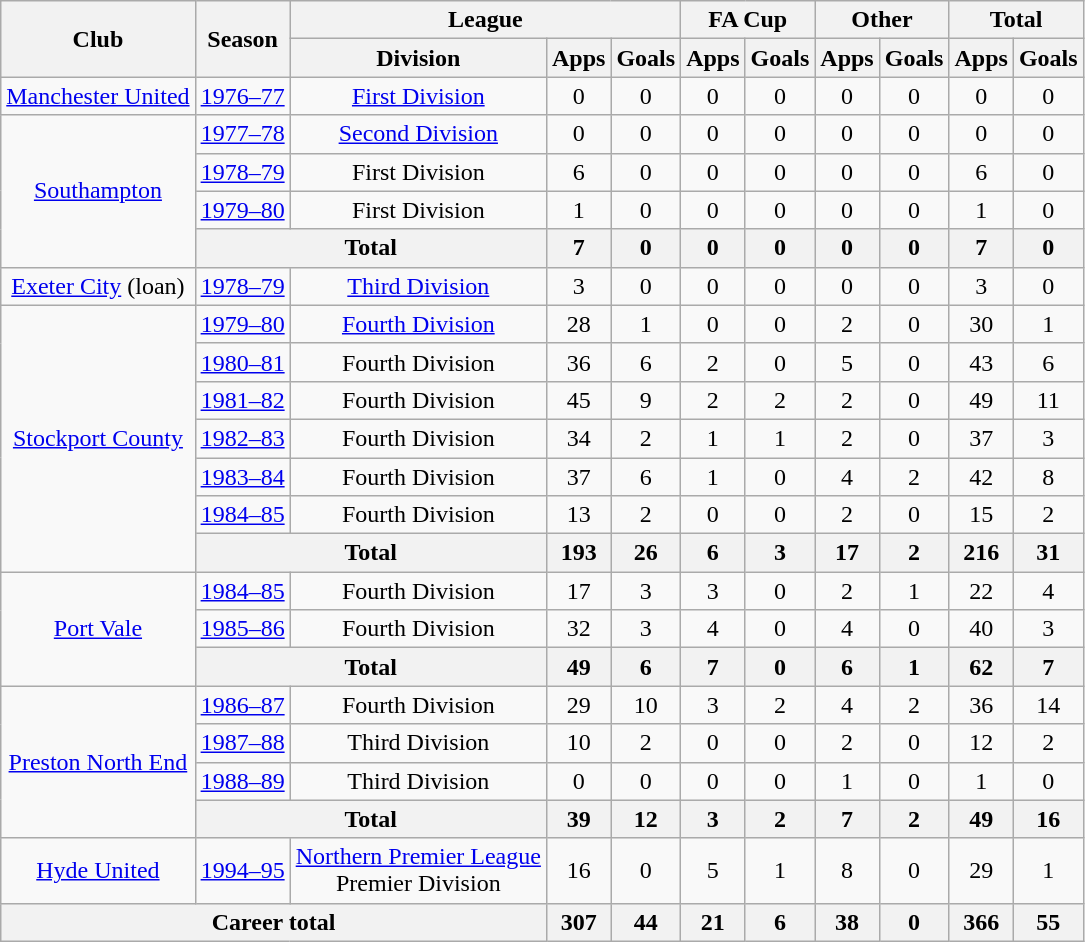<table class="wikitable" style="text-align: center;">
<tr>
<th rowspan="2">Club</th>
<th rowspan="2">Season</th>
<th colspan="3">League</th>
<th colspan="2">FA Cup</th>
<th colspan="2">Other</th>
<th colspan="2">Total</th>
</tr>
<tr>
<th>Division</th>
<th>Apps</th>
<th>Goals</th>
<th>Apps</th>
<th>Goals</th>
<th>Apps</th>
<th>Goals</th>
<th>Apps</th>
<th>Goals</th>
</tr>
<tr>
<td><a href='#'>Manchester United</a></td>
<td><a href='#'>1976–77</a></td>
<td><a href='#'>First Division</a></td>
<td>0</td>
<td>0</td>
<td>0</td>
<td>0</td>
<td>0</td>
<td>0</td>
<td>0</td>
<td>0</td>
</tr>
<tr>
<td rowspan="4"><a href='#'>Southampton</a></td>
<td><a href='#'>1977–78</a></td>
<td><a href='#'>Second Division</a></td>
<td>0</td>
<td>0</td>
<td>0</td>
<td>0</td>
<td>0</td>
<td>0</td>
<td>0</td>
<td>0</td>
</tr>
<tr>
<td><a href='#'>1978–79</a></td>
<td>First Division</td>
<td>6</td>
<td>0</td>
<td>0</td>
<td>0</td>
<td>0</td>
<td>0</td>
<td>6</td>
<td>0</td>
</tr>
<tr>
<td><a href='#'>1979–80</a></td>
<td>First Division</td>
<td>1</td>
<td>0</td>
<td>0</td>
<td>0</td>
<td>0</td>
<td>0</td>
<td>1</td>
<td>0</td>
</tr>
<tr>
<th colspan="2">Total</th>
<th>7</th>
<th>0</th>
<th>0</th>
<th>0</th>
<th>0</th>
<th>0</th>
<th>7</th>
<th>0</th>
</tr>
<tr>
<td><a href='#'>Exeter City</a> (loan)</td>
<td><a href='#'>1978–79</a></td>
<td><a href='#'>Third Division</a></td>
<td>3</td>
<td>0</td>
<td>0</td>
<td>0</td>
<td>0</td>
<td>0</td>
<td>3</td>
<td>0</td>
</tr>
<tr>
<td rowspan="7"><a href='#'>Stockport County</a></td>
<td><a href='#'>1979–80</a></td>
<td><a href='#'>Fourth Division</a></td>
<td>28</td>
<td>1</td>
<td>0</td>
<td>0</td>
<td>2</td>
<td>0</td>
<td>30</td>
<td>1</td>
</tr>
<tr>
<td><a href='#'>1980–81</a></td>
<td>Fourth Division</td>
<td>36</td>
<td>6</td>
<td>2</td>
<td>0</td>
<td>5</td>
<td>0</td>
<td>43</td>
<td>6</td>
</tr>
<tr>
<td><a href='#'>1981–82</a></td>
<td>Fourth Division</td>
<td>45</td>
<td>9</td>
<td>2</td>
<td>2</td>
<td>2</td>
<td>0</td>
<td>49</td>
<td>11</td>
</tr>
<tr>
<td><a href='#'>1982–83</a></td>
<td>Fourth Division</td>
<td>34</td>
<td>2</td>
<td>1</td>
<td>1</td>
<td>2</td>
<td>0</td>
<td>37</td>
<td>3</td>
</tr>
<tr>
<td><a href='#'>1983–84</a></td>
<td>Fourth Division</td>
<td>37</td>
<td>6</td>
<td>1</td>
<td>0</td>
<td>4</td>
<td>2</td>
<td>42</td>
<td>8</td>
</tr>
<tr>
<td><a href='#'>1984–85</a></td>
<td>Fourth Division</td>
<td>13</td>
<td>2</td>
<td>0</td>
<td>0</td>
<td>2</td>
<td>0</td>
<td>15</td>
<td>2</td>
</tr>
<tr>
<th colspan="2">Total</th>
<th>193</th>
<th>26</th>
<th>6</th>
<th>3</th>
<th>17</th>
<th>2</th>
<th>216</th>
<th>31</th>
</tr>
<tr>
<td rowspan="3"><a href='#'>Port Vale</a></td>
<td><a href='#'>1984–85</a></td>
<td>Fourth Division</td>
<td>17</td>
<td>3</td>
<td>3</td>
<td>0</td>
<td>2</td>
<td>1</td>
<td>22</td>
<td>4</td>
</tr>
<tr>
<td><a href='#'>1985–86</a></td>
<td>Fourth Division</td>
<td>32</td>
<td>3</td>
<td>4</td>
<td>0</td>
<td>4</td>
<td>0</td>
<td>40</td>
<td>3</td>
</tr>
<tr>
<th colspan="2">Total</th>
<th>49</th>
<th>6</th>
<th>7</th>
<th>0</th>
<th>6</th>
<th>1</th>
<th>62</th>
<th>7</th>
</tr>
<tr>
<td rowspan="4"><a href='#'>Preston North End</a></td>
<td><a href='#'>1986–87</a></td>
<td>Fourth Division</td>
<td>29</td>
<td>10</td>
<td>3</td>
<td>2</td>
<td>4</td>
<td>2</td>
<td>36</td>
<td>14</td>
</tr>
<tr>
<td><a href='#'>1987–88</a></td>
<td>Third Division</td>
<td>10</td>
<td>2</td>
<td>0</td>
<td>0</td>
<td>2</td>
<td>0</td>
<td>12</td>
<td>2</td>
</tr>
<tr>
<td><a href='#'>1988–89</a></td>
<td>Third Division</td>
<td>0</td>
<td>0</td>
<td>0</td>
<td>0</td>
<td>1</td>
<td>0</td>
<td>1</td>
<td>0</td>
</tr>
<tr>
<th colspan="2">Total</th>
<th>39</th>
<th>12</th>
<th>3</th>
<th>2</th>
<th>7</th>
<th>2</th>
<th>49</th>
<th>16</th>
</tr>
<tr>
<td><a href='#'>Hyde United</a></td>
<td><a href='#'>1994–95</a></td>
<td><a href='#'>Northern Premier League</a><br>Premier Division</td>
<td>16</td>
<td>0</td>
<td>5</td>
<td>1</td>
<td>8</td>
<td>0</td>
<td>29</td>
<td>1</td>
</tr>
<tr>
<th colspan="3">Career total</th>
<th>307</th>
<th>44</th>
<th>21</th>
<th>6</th>
<th>38</th>
<th>0</th>
<th>366</th>
<th>55</th>
</tr>
</table>
